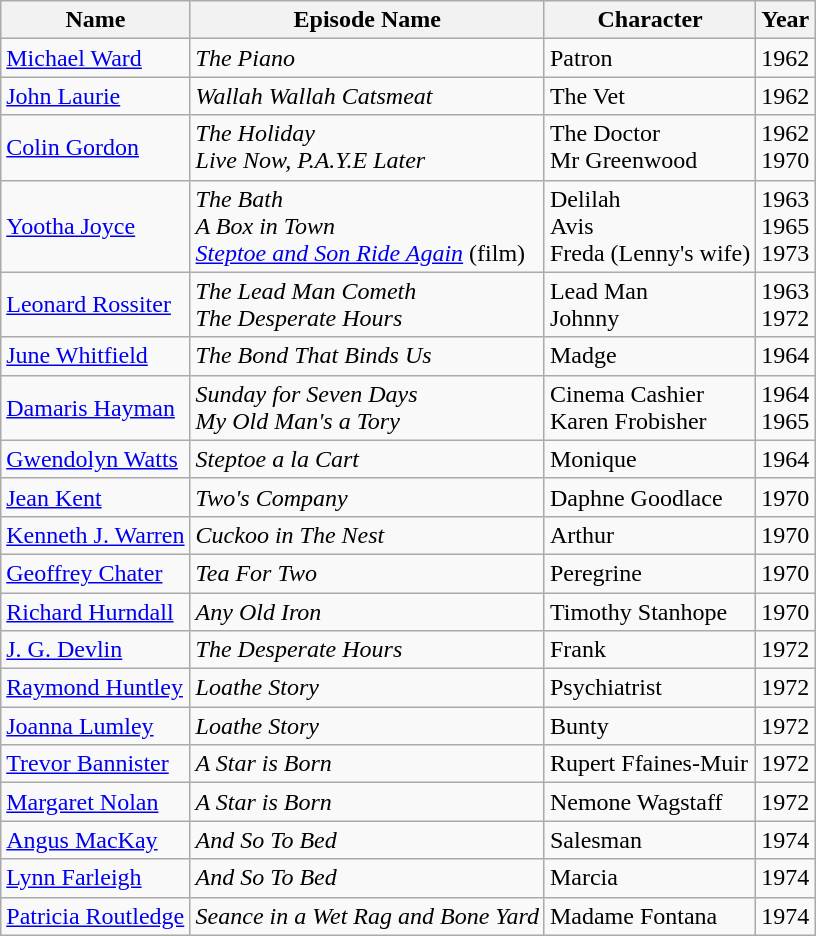<table class="wikitable">
<tr>
<th>Name</th>
<th>Episode Name</th>
<th>Character</th>
<th>Year</th>
</tr>
<tr>
<td><a href='#'>Michael Ward</a></td>
<td><em>The Piano</em></td>
<td>Patron</td>
<td>1962</td>
</tr>
<tr>
<td><a href='#'>John Laurie</a></td>
<td><em>Wallah Wallah Catsmeat</em></td>
<td>The Vet</td>
<td>1962</td>
</tr>
<tr>
<td><a href='#'>Colin Gordon</a></td>
<td><em>The Holiday</em><br><em>Live Now, P.A.Y.E Later</em></td>
<td>The Doctor<br>Mr Greenwood</td>
<td>1962<br>1970</td>
</tr>
<tr>
<td><a href='#'>Yootha Joyce</a></td>
<td><em>The Bath</em><br><em>A Box in Town</em><br><em><a href='#'>Steptoe and Son Ride Again</a></em> (film)</td>
<td>Delilah<br>Avis<br>Freda (Lenny's wife)</td>
<td>1963<br>1965<br>1973</td>
</tr>
<tr>
<td><a href='#'>Leonard Rossiter</a></td>
<td><em>The Lead Man Cometh</em><br><em>The Desperate Hours</em></td>
<td>Lead Man<br>Johnny</td>
<td>1963<br>1972</td>
</tr>
<tr>
<td><a href='#'>June Whitfield</a></td>
<td><em>The Bond That Binds Us</em></td>
<td>Madge</td>
<td>1964</td>
</tr>
<tr>
<td><a href='#'>Damaris Hayman</a></td>
<td><em>Sunday for Seven Days</em><br><em>My Old Man's a Tory</em></td>
<td>Cinema Cashier<br>Karen Frobisher</td>
<td>1964<br>1965</td>
</tr>
<tr>
<td><a href='#'>Gwendolyn Watts</a></td>
<td><em>Steptoe a la Cart</em></td>
<td>Monique</td>
<td>1964</td>
</tr>
<tr>
<td><a href='#'>Jean Kent</a></td>
<td><em>Two's Company</em></td>
<td>Daphne Goodlace</td>
<td>1970</td>
</tr>
<tr>
<td><a href='#'>Kenneth J. Warren</a></td>
<td><em>Cuckoo in The Nest</em></td>
<td>Arthur</td>
<td>1970</td>
</tr>
<tr>
<td><a href='#'>Geoffrey Chater</a></td>
<td><em>Tea For Two</em></td>
<td>Peregrine</td>
<td>1970</td>
</tr>
<tr>
<td><a href='#'>Richard Hurndall</a></td>
<td><em>Any Old Iron</em></td>
<td>Timothy Stanhope</td>
<td>1970</td>
</tr>
<tr>
<td><a href='#'>J. G. Devlin</a></td>
<td><em>The Desperate Hours</em></td>
<td>Frank</td>
<td>1972</td>
</tr>
<tr>
<td><a href='#'>Raymond Huntley</a></td>
<td><em>Loathe Story</em></td>
<td>Psychiatrist</td>
<td>1972</td>
</tr>
<tr>
<td><a href='#'>Joanna Lumley</a></td>
<td><em>Loathe Story</em></td>
<td>Bunty</td>
<td>1972</td>
</tr>
<tr>
<td><a href='#'>Trevor Bannister</a></td>
<td><em>A Star is Born</em></td>
<td>Rupert Ffaines-Muir</td>
<td>1972</td>
</tr>
<tr>
<td><a href='#'>Margaret Nolan</a></td>
<td><em>A Star is Born</em></td>
<td>Nemone Wagstaff</td>
<td>1972</td>
</tr>
<tr>
<td><a href='#'>Angus MacKay</a></td>
<td><em>And So To Bed</em></td>
<td>Salesman</td>
<td>1974</td>
</tr>
<tr>
<td><a href='#'>Lynn Farleigh</a></td>
<td><em>And So To Bed</em></td>
<td>Marcia</td>
<td>1974</td>
</tr>
<tr>
<td><a href='#'>Patricia Routledge</a></td>
<td><em>Seance in a Wet Rag and Bone Yard</em></td>
<td>Madame Fontana</td>
<td>1974</td>
</tr>
</table>
